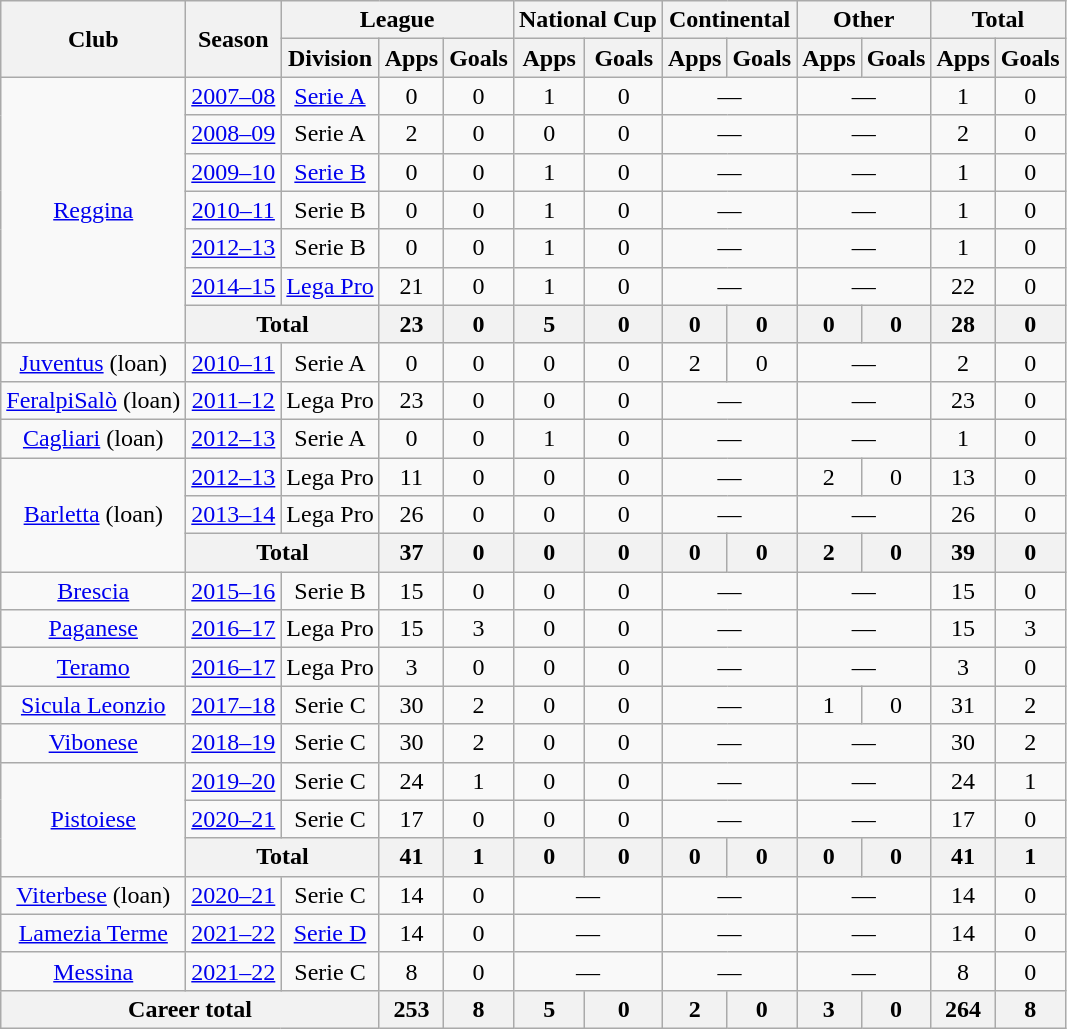<table class="wikitable" style="text-align:center">
<tr>
<th rowspan="2">Club</th>
<th rowspan="2">Season</th>
<th colspan="3">League</th>
<th colspan="2">National Cup</th>
<th colspan="2">Continental</th>
<th colspan="2">Other</th>
<th colspan="2">Total</th>
</tr>
<tr>
<th>Division</th>
<th>Apps</th>
<th>Goals</th>
<th>Apps</th>
<th>Goals</th>
<th>Apps</th>
<th>Goals</th>
<th>Apps</th>
<th>Goals</th>
<th>Apps</th>
<th>Goals</th>
</tr>
<tr>
<td rowspan="7"><a href='#'>Reggina</a></td>
<td><a href='#'>2007–08</a></td>
<td><a href='#'>Serie A</a></td>
<td>0</td>
<td>0</td>
<td>1</td>
<td>0</td>
<td colspan="2">—</td>
<td colspan="2">—</td>
<td>1</td>
<td>0</td>
</tr>
<tr>
<td><a href='#'>2008–09</a></td>
<td>Serie A</td>
<td>2</td>
<td>0</td>
<td>0</td>
<td>0</td>
<td colspan="2">—</td>
<td colspan="2">—</td>
<td>2</td>
<td>0</td>
</tr>
<tr>
<td><a href='#'>2009–10</a></td>
<td><a href='#'>Serie B</a></td>
<td>0</td>
<td>0</td>
<td>1</td>
<td>0</td>
<td colspan="2">—</td>
<td colspan="2">—</td>
<td>1</td>
<td>0</td>
</tr>
<tr>
<td><a href='#'>2010–11</a></td>
<td>Serie B</td>
<td>0</td>
<td>0</td>
<td>1</td>
<td>0</td>
<td colspan="2">—</td>
<td colspan="2">—</td>
<td>1</td>
<td>0</td>
</tr>
<tr>
<td><a href='#'>2012–13</a></td>
<td>Serie B</td>
<td>0</td>
<td>0</td>
<td>1</td>
<td>0</td>
<td colspan="2">—</td>
<td colspan="2">—</td>
<td>1</td>
<td>0</td>
</tr>
<tr>
<td><a href='#'>2014–15</a></td>
<td><a href='#'>Lega Pro</a></td>
<td>21</td>
<td>0</td>
<td>1</td>
<td>0</td>
<td colspan="2">—</td>
<td colspan="2">—</td>
<td>22</td>
<td>0</td>
</tr>
<tr>
<th colspan="2">Total</th>
<th>23</th>
<th>0</th>
<th>5</th>
<th>0</th>
<th>0</th>
<th>0</th>
<th>0</th>
<th>0</th>
<th>28</th>
<th>0</th>
</tr>
<tr>
<td><a href='#'>Juventus</a> (loan)</td>
<td><a href='#'>2010–11</a></td>
<td>Serie A</td>
<td>0</td>
<td>0</td>
<td>0</td>
<td>0</td>
<td>2</td>
<td>0</td>
<td colspan="2">—</td>
<td>2</td>
<td>0</td>
</tr>
<tr>
<td><a href='#'>FeralpiSalò</a> (loan)</td>
<td><a href='#'>2011–12</a></td>
<td>Lega Pro</td>
<td>23</td>
<td>0</td>
<td>0</td>
<td>0</td>
<td colspan="2">—</td>
<td colspan="2">—</td>
<td>23</td>
<td>0</td>
</tr>
<tr>
<td><a href='#'>Cagliari</a> (loan)</td>
<td><a href='#'>2012–13</a></td>
<td>Serie A</td>
<td>0</td>
<td>0</td>
<td>1</td>
<td>0</td>
<td colspan="2">—</td>
<td colspan="2">—</td>
<td>1</td>
<td>0</td>
</tr>
<tr>
<td rowspan="3"><a href='#'>Barletta</a> (loan)</td>
<td><a href='#'>2012–13</a></td>
<td>Lega Pro</td>
<td>11</td>
<td>0</td>
<td>0</td>
<td>0</td>
<td colspan="2">—</td>
<td>2</td>
<td>0</td>
<td>13</td>
<td>0</td>
</tr>
<tr>
<td><a href='#'>2013–14</a></td>
<td>Lega Pro</td>
<td>26</td>
<td>0</td>
<td>0</td>
<td>0</td>
<td colspan="2">—</td>
<td colspan="2">—</td>
<td>26</td>
<td>0</td>
</tr>
<tr>
<th colspan="2">Total</th>
<th>37</th>
<th>0</th>
<th>0</th>
<th>0</th>
<th>0</th>
<th>0</th>
<th>2</th>
<th>0</th>
<th>39</th>
<th>0</th>
</tr>
<tr>
<td><a href='#'>Brescia</a></td>
<td><a href='#'>2015–16</a></td>
<td>Serie B</td>
<td>15</td>
<td>0</td>
<td>0</td>
<td>0</td>
<td colspan="2">—</td>
<td colspan="2">—</td>
<td>15</td>
<td>0</td>
</tr>
<tr>
<td><a href='#'>Paganese</a></td>
<td><a href='#'>2016–17</a></td>
<td>Lega Pro</td>
<td>15</td>
<td>3</td>
<td>0</td>
<td>0</td>
<td colspan="2">—</td>
<td colspan="2">—</td>
<td>15</td>
<td>3</td>
</tr>
<tr>
<td><a href='#'>Teramo</a></td>
<td><a href='#'>2016–17</a></td>
<td>Lega Pro</td>
<td>3</td>
<td>0</td>
<td>0</td>
<td>0</td>
<td colspan="2">—</td>
<td colspan="2">—</td>
<td>3</td>
<td>0</td>
</tr>
<tr>
<td><a href='#'>Sicula Leonzio</a></td>
<td><a href='#'>2017–18</a></td>
<td>Serie C</td>
<td>30</td>
<td>2</td>
<td>0</td>
<td>0</td>
<td colspan="2">—</td>
<td>1</td>
<td>0</td>
<td>31</td>
<td>2</td>
</tr>
<tr>
<td><a href='#'>Vibonese</a></td>
<td><a href='#'>2018–19</a></td>
<td>Serie C</td>
<td>30</td>
<td>2</td>
<td>0</td>
<td>0</td>
<td colspan="2">—</td>
<td colspan="2">—</td>
<td>30</td>
<td>2</td>
</tr>
<tr>
<td rowspan="3"><a href='#'>Pistoiese</a></td>
<td><a href='#'>2019–20</a></td>
<td>Serie C</td>
<td>24</td>
<td>1</td>
<td>0</td>
<td>0</td>
<td colspan="2">—</td>
<td colspan="2">—</td>
<td>24</td>
<td>1</td>
</tr>
<tr>
<td><a href='#'>2020–21</a></td>
<td>Serie C</td>
<td>17</td>
<td>0</td>
<td>0</td>
<td>0</td>
<td colspan="2">—</td>
<td colspan="2">—</td>
<td>17</td>
<td>0</td>
</tr>
<tr>
<th colspan="2">Total</th>
<th>41</th>
<th>1</th>
<th>0</th>
<th>0</th>
<th>0</th>
<th>0</th>
<th>0</th>
<th>0</th>
<th>41</th>
<th>1</th>
</tr>
<tr>
<td><a href='#'>Viterbese</a> (loan)</td>
<td><a href='#'>2020–21</a></td>
<td>Serie C</td>
<td>14</td>
<td>0</td>
<td colspan="2">—</td>
<td colspan="2">—</td>
<td colspan="2">—</td>
<td>14</td>
<td>0</td>
</tr>
<tr>
<td><a href='#'>Lamezia Terme</a></td>
<td><a href='#'>2021–22</a></td>
<td><a href='#'>Serie D</a></td>
<td>14</td>
<td>0</td>
<td colspan="2">—</td>
<td colspan="2">—</td>
<td colspan="2">—</td>
<td>14</td>
<td>0</td>
</tr>
<tr>
<td><a href='#'>Messina</a></td>
<td><a href='#'>2021–22</a></td>
<td>Serie C</td>
<td>8</td>
<td>0</td>
<td colspan="2">—</td>
<td colspan="2">—</td>
<td colspan="2">—</td>
<td>8</td>
<td>0</td>
</tr>
<tr>
<th colspan="3">Career total</th>
<th>253</th>
<th>8</th>
<th>5</th>
<th>0</th>
<th>2</th>
<th>0</th>
<th>3</th>
<th>0</th>
<th>264</th>
<th>8</th>
</tr>
</table>
